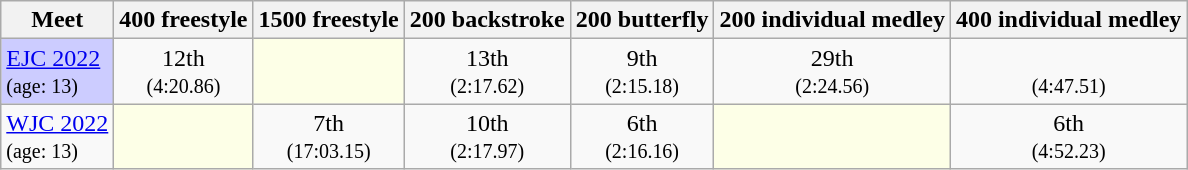<table class="sortable wikitable">
<tr>
<th>Meet</th>
<th class="unsortable">400 freestyle</th>
<th class="unsortable">1500 freestyle</th>
<th class="unsortable">200 backstroke</th>
<th class="unsortable">200 butterfly</th>
<th class="unsortable">200 individual medley</th>
<th class="unsortable">400 individual medley</th>
</tr>
<tr>
<td style="background:#ccccff"><a href='#'>EJC 2022</a><br><small>(age: 13)</small></td>
<td align="center">12th<br><small>(4:20.86)</small></td>
<td style="background:#fdffe7"></td>
<td align="center">13th<br><small>(2:17.62)</small></td>
<td align="center">9th<br><small>(2:15.18)</small></td>
<td align="center">29th<br><small>(2:24.56)</small></td>
<td align="center"><br><small>(4:47.51)</small></td>
</tr>
<tr>
<td><a href='#'>WJC 2022</a><br><small>(age: 13)</small></td>
<td style="background:#fdffe7"></td>
<td align="center">7th<br><small>(17:03.15)</small></td>
<td align="center">10th<br><small>(2:17.97)</small></td>
<td align="center">6th<br><small>(2:16.16)</small></td>
<td style="background:#fdffe7"></td>
<td align="center">6th<br><small>(4:52.23)</small></td>
</tr>
</table>
